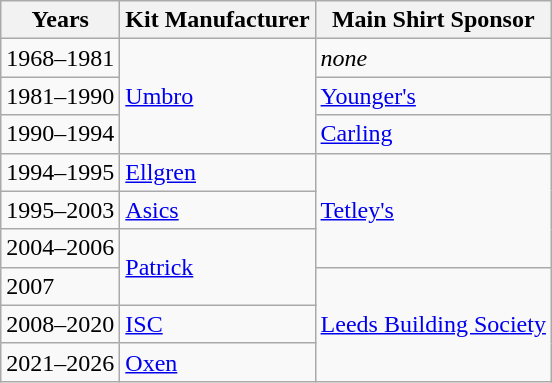<table class="wikitable">
<tr>
<th>Years</th>
<th>Kit Manufacturer</th>
<th>Main Shirt Sponsor</th>
</tr>
<tr>
<td>1968–1981</td>
<td rowspan=3><a href='#'>Umbro</a></td>
<td rowspan=1><em>none</em></td>
</tr>
<tr>
<td>1981–1990</td>
<td><a href='#'>Younger's</a></td>
</tr>
<tr>
<td>1990–1994</td>
<td><a href='#'>Carling</a></td>
</tr>
<tr>
<td>1994–1995</td>
<td><a href='#'>Ellgren</a></td>
<td rowspan=3><a href='#'>Tetley's</a></td>
</tr>
<tr>
<td>1995–2003</td>
<td><a href='#'>Asics</a></td>
</tr>
<tr>
<td>2004–2006</td>
<td rowspan=2><a href='#'>Patrick</a></td>
</tr>
<tr>
<td>2007</td>
<td rowspan=3><a href='#'>Leeds Building Society</a></td>
</tr>
<tr>
<td>2008–2020</td>
<td><a href='#'>ISC</a></td>
</tr>
<tr>
<td>2021–2026</td>
<td><a href='#'>Oxen</a></td>
</tr>
</table>
